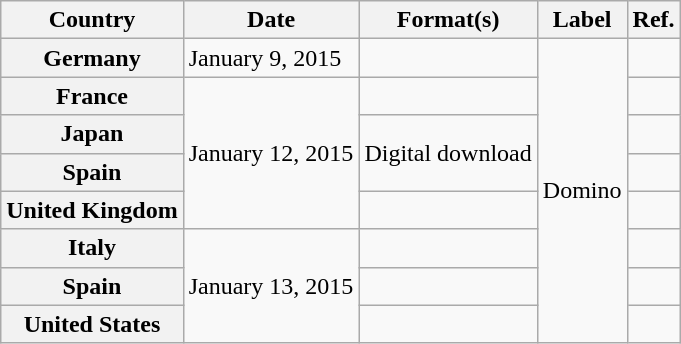<table class="wikitable plainrowheaders">
<tr>
<th scope="col">Country</th>
<th scope="col">Date</th>
<th scope="col">Format(s)</th>
<th scope="col">Label</th>
<th scope="col">Ref.</th>
</tr>
<tr>
<th scope="row">Germany</th>
<td>January 9, 2015</td>
<td></td>
<td rowspan="8">Domino</td>
<td></td>
</tr>
<tr>
<th scope="row">France</th>
<td rowspan="4">January 12, 2015</td>
<td></td>
<td></td>
</tr>
<tr>
<th scope="row">Japan</th>
<td rowspan="2">Digital download</td>
<td></td>
</tr>
<tr>
<th scope="row">Spain</th>
<td></td>
</tr>
<tr>
<th scope="row">United Kingdom</th>
<td></td>
<td></td>
</tr>
<tr>
<th scope="row">Italy</th>
<td rowspan="3">January 13, 2015</td>
<td></td>
<td></td>
</tr>
<tr>
<th scope="row">Spain</th>
<td></td>
<td></td>
</tr>
<tr>
<th scope="row">United States</th>
<td></td>
<td></td>
</tr>
</table>
